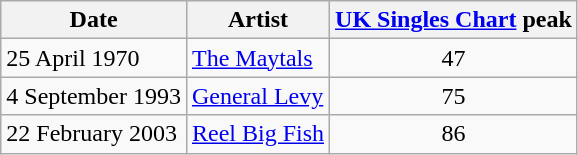<table class="wikitable">
<tr>
<th>Date</th>
<th>Artist</th>
<th><a href='#'>UK Singles Chart</a> peak</th>
</tr>
<tr>
<td>25 April 1970</td>
<td><a href='#'>The Maytals</a></td>
<td align="center">47</td>
</tr>
<tr>
<td>4 September 1993</td>
<td><a href='#'>General Levy</a></td>
<td align="center">75</td>
</tr>
<tr>
<td>22 February 2003</td>
<td><a href='#'>Reel Big Fish</a></td>
<td align="center">86</td>
</tr>
</table>
